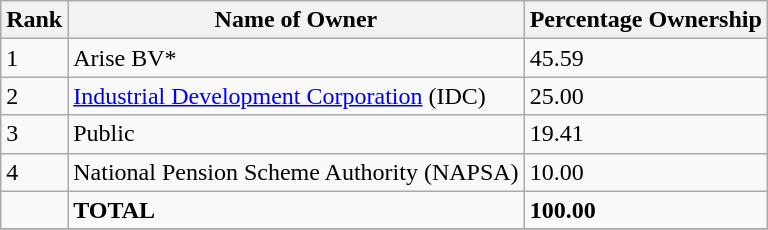<table class="wikitable sortable" style="margin-left:auto;margin-right:auto">
<tr>
<th>Rank</th>
<th>Name of Owner</th>
<th>Percentage Ownership</th>
</tr>
<tr>
<td>1</td>
<td>Arise BV*</td>
<td>45.59</td>
</tr>
<tr>
<td>2</td>
<td><a href='#'>Industrial Development Corporation</a> (IDC)</td>
<td>25.00</td>
</tr>
<tr>
<td>3</td>
<td>Public</td>
<td>19.41</td>
</tr>
<tr>
<td>4</td>
<td>National Pension Scheme Authority (NAPSA)</td>
<td>10.00</td>
</tr>
<tr>
<td></td>
<td><strong>TOTAL</strong></td>
<td><strong>100.00</strong></td>
</tr>
<tr>
</tr>
</table>
